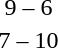<table style="text-align:center">
<tr>
<th width=200></th>
<th width=100></th>
<th width=200></th>
</tr>
<tr>
<td align=right><strong></strong></td>
<td>9 – 6</td>
<td align=left></td>
</tr>
<tr>
<td align=right></td>
<td>7 – 10</td>
<td align=left><strong></strong></td>
</tr>
</table>
